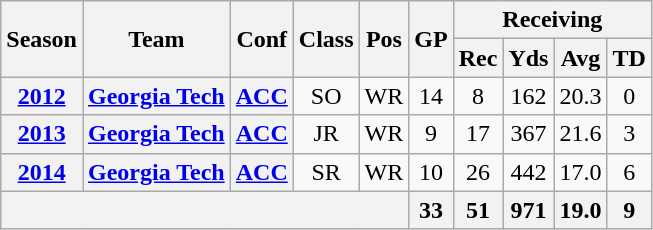<table class="wikitable" style="text-align: center;"=>
<tr>
<th rowspan="2">Season</th>
<th rowspan="2">Team</th>
<th rowspan="2">Conf</th>
<th rowspan="2">Class</th>
<th rowspan="2">Pos</th>
<th rowspan="2">GP</th>
<th colspan="4">Receiving</th>
</tr>
<tr>
<th>Rec</th>
<th>Yds</th>
<th>Avg</th>
<th>TD</th>
</tr>
<tr>
<th><a href='#'>2012</a></th>
<th><a href='#'>Georgia Tech</a></th>
<th><a href='#'>ACC</a></th>
<td>SO</td>
<td>WR</td>
<td>14</td>
<td>8</td>
<td>162</td>
<td>20.3</td>
<td>0</td>
</tr>
<tr>
<th><a href='#'>2013</a></th>
<th><a href='#'>Georgia Tech</a></th>
<th><a href='#'>ACC</a></th>
<td>JR</td>
<td>WR</td>
<td>9</td>
<td>17</td>
<td>367</td>
<td>21.6</td>
<td>3</td>
</tr>
<tr>
<th><a href='#'>2014</a></th>
<th><a href='#'>Georgia Tech</a></th>
<th><a href='#'>ACC</a></th>
<td>SR</td>
<td>WR</td>
<td>10</td>
<td>26</td>
<td>442</td>
<td>17.0</td>
<td>6</td>
</tr>
<tr>
<th colspan="5"></th>
<th>33</th>
<th>51</th>
<th>971</th>
<th>19.0</th>
<th>9</th>
</tr>
</table>
